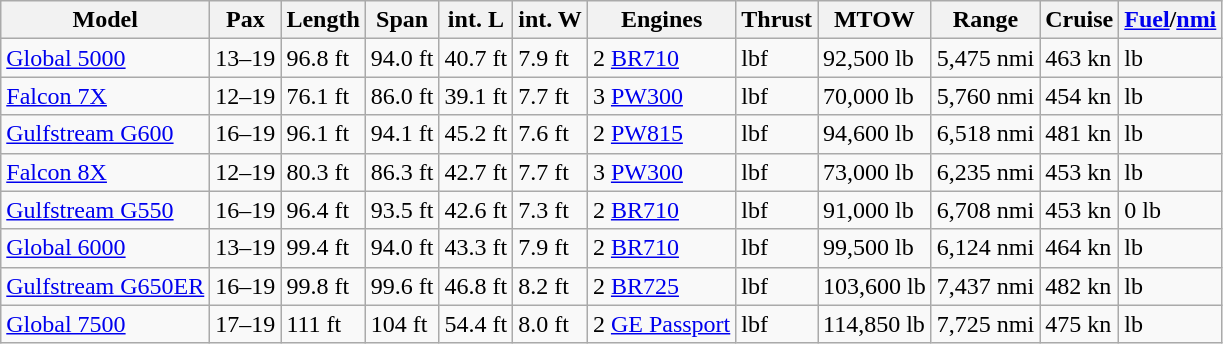<table class="wikitable sortable">
<tr>
<th>Model</th>
<th>Pax</th>
<th>Length</th>
<th>Span</th>
<th>int. L</th>
<th>int. W</th>
<th>Engines</th>
<th>Thrust</th>
<th>MTOW</th>
<th>Range</th>
<th>Cruise</th>
<th><a href='#'>Fuel</a>/<a href='#'>nmi</a></th>
</tr>
<tr>
<td><a href='#'>Global 5000</a> </td>
<td>13–19</td>
<td>96.8 ft</td>
<td>94.0 ft</td>
<td>40.7 ft</td>
<td>7.9 ft</td>
<td>2 <a href='#'>BR710</a></td>
<td> lbf</td>
<td>92,500 lb</td>
<td>5,475 nmi</td>
<td>463 kn</td>
<td> lb</td>
</tr>
<tr>
<td><a href='#'>Falcon 7X</a> </td>
<td>12–19</td>
<td>76.1 ft</td>
<td>86.0 ft</td>
<td>39.1 ft</td>
<td>7.7 ft</td>
<td>3 <a href='#'>PW300</a></td>
<td> lbf</td>
<td>70,000 lb</td>
<td>5,760 nmi</td>
<td>454 kn</td>
<td> lb</td>
</tr>
<tr>
<td><a href='#'>Gulfstream G600</a> </td>
<td>16–19</td>
<td>96.1 ft</td>
<td>94.1 ft</td>
<td>45.2 ft</td>
<td>7.6 ft</td>
<td>2 <a href='#'>PW815</a></td>
<td> lbf</td>
<td>94,600 lb</td>
<td>6,518 nmi</td>
<td>481 kn</td>
<td> lb</td>
</tr>
<tr>
<td><a href='#'>Falcon 8X</a> </td>
<td>12–19</td>
<td>80.3 ft</td>
<td>86.3 ft</td>
<td>42.7 ft</td>
<td>7.7 ft</td>
<td>3 <a href='#'>PW300</a></td>
<td> lbf</td>
<td>73,000 lb</td>
<td>6,235 nmi</td>
<td>453 kn</td>
<td> lb</td>
</tr>
<tr>
<td><a href='#'>Gulfstream G550</a></td>
<td>16–19</td>
<td>96.4 ft</td>
<td>93.5 ft</td>
<td>42.6 ft</td>
<td>7.3 ft</td>
<td>2 <a href='#'>BR710</a></td>
<td> lbf</td>
<td>91,000 lb</td>
<td>6,708 nmi</td>
<td>453 kn</td>
<td>0 lb</td>
</tr>
<tr>
<td><a href='#'>Global 6000</a> </td>
<td>13–19</td>
<td>99.4 ft</td>
<td>94.0 ft</td>
<td>43.3 ft</td>
<td>7.9 ft</td>
<td>2 <a href='#'>BR710</a></td>
<td> lbf</td>
<td>99,500 lb</td>
<td>6,124 nmi</td>
<td>464 kn</td>
<td> lb</td>
</tr>
<tr>
<td><a href='#'>Gulfstream G650ER</a>	</td>
<td>16–19</td>
<td>99.8 ft</td>
<td>99.6 ft</td>
<td>46.8 ft</td>
<td>8.2 ft</td>
<td>2 <a href='#'>BR725</a></td>
<td> lbf</td>
<td>103,600 lb</td>
<td>7,437 nmi</td>
<td>482 kn</td>
<td> lb</td>
</tr>
<tr>
<td><a href='#'>Global 7500</a> </td>
<td>17–19</td>
<td>111 ft</td>
<td>104 ft</td>
<td>54.4 ft</td>
<td>8.0 ft</td>
<td>2 <a href='#'>GE Passport</a></td>
<td> lbf</td>
<td>114,850 lb</td>
<td>7,725 nmi</td>
<td>475 kn</td>
<td> lb</td>
</tr>
</table>
